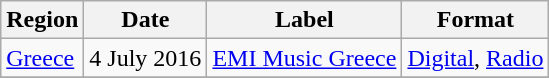<table class="sortable wikitable">
<tr>
<th>Region</th>
<th>Date</th>
<th>Label</th>
<th>Format</th>
</tr>
<tr>
<td><a href='#'>Greece</a></td>
<td rowspan="1">4 July 2016</td>
<td rowspan="1"><a href='#'>EMI Music Greece</a></td>
<td><a href='#'>Digital</a>, <a href='#'>Radio</a></td>
</tr>
<tr>
</tr>
</table>
